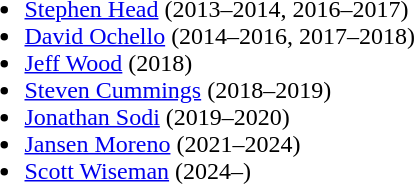<table>
<tr>
<td valign="top"><br><ul><li> <a href='#'>Stephen Head</a> (2013–2014, 2016–2017)</li><li> <a href='#'>David Ochello</a> (2014–2016, 2017–2018)</li><li>   <a href='#'>Jeff Wood</a> (2018)</li><li>   <a href='#'>Steven Cummings</a> (2018–2019)</li><li> <a href='#'>Jonathan Sodi</a> (2019–2020)</li><li> <a href='#'>Jansen Moreno</a> (2021–2024)</li><li> <a href='#'>Scott Wiseman</a> (2024–)</li></ul></td>
</tr>
</table>
